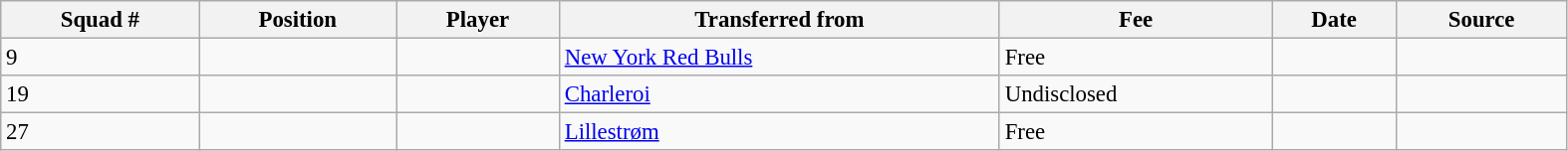<table width=83% class="wikitable sortable" style="text-align:center; font-size:95%; text-align:left">
<tr>
<th><strong>Squad #</strong></th>
<th><strong>Position</strong></th>
<th><strong>Player</strong></th>
<th><strong>Transferred from</strong></th>
<th><strong>Fee</strong></th>
<th><strong>Date</strong></th>
<th><strong>Source</strong></th>
</tr>
<tr>
<td>9</td>
<td></td>
<td></td>
<td> <a href='#'>New York Red Bulls</a></td>
<td>Free</td>
<td></td>
<td></td>
</tr>
<tr>
<td>19</td>
<td></td>
<td></td>
<td> <a href='#'>Charleroi</a></td>
<td>Undisclosed</td>
<td></td>
<td></td>
</tr>
<tr>
<td>27</td>
<td></td>
<td></td>
<td> <a href='#'>Lillestrøm</a></td>
<td>Free</td>
<td></td>
<td></td>
</tr>
</table>
